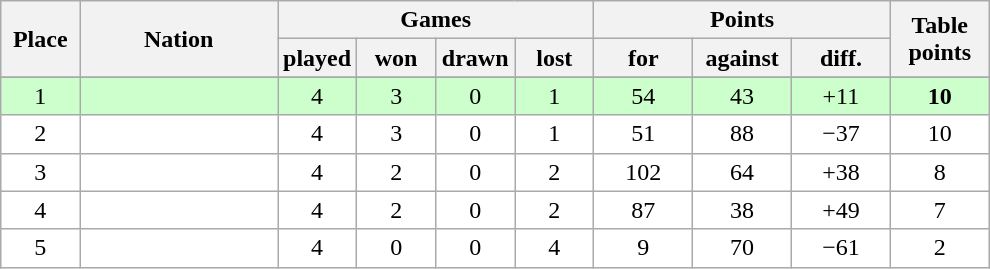<table class="wikitable">
<tr>
<th rowspan=2 width="8%">Place</th>
<th rowspan=2 width="20%">Nation</th>
<th colspan=4 width="32%">Games</th>
<th colspan=3 width="30%">Points</th>
<th rowspan=2 width="10%">Table<br>points</th>
</tr>
<tr>
<th width="8%">played</th>
<th width="8%">won</th>
<th width="8%">drawn</th>
<th width="8%">lost</th>
<th width="10%">for</th>
<th width="10%">against</th>
<th width="10%">diff.</th>
</tr>
<tr>
</tr>
<tr bgcolor=#ccffcc align=center>
<td>1</td>
<td align=left></td>
<td>4</td>
<td>3</td>
<td>0</td>
<td>1</td>
<td>54</td>
<td>43</td>
<td>+11</td>
<td><strong>10</strong></td>
</tr>
<tr bgcolor=#ffffff align=center>
<td>2</td>
<td align=left></td>
<td>4</td>
<td>3</td>
<td>0</td>
<td>1</td>
<td>51</td>
<td>88</td>
<td>−37</td>
<td>10</td>
</tr>
<tr bgcolor=#ffffff align=center>
<td>3</td>
<td align=left></td>
<td>4</td>
<td>2</td>
<td>0</td>
<td>2</td>
<td>102</td>
<td>64</td>
<td>+38</td>
<td>8</td>
</tr>
<tr bgcolor=#ffffff align=center>
<td>4</td>
<td align=left></td>
<td>4</td>
<td>2</td>
<td>0</td>
<td>2</td>
<td>87</td>
<td>38</td>
<td>+49</td>
<td>7</td>
</tr>
<tr bgcolor=#ffffff align=center>
<td>5</td>
<td align=left></td>
<td>4</td>
<td>0</td>
<td>0</td>
<td>4</td>
<td>9</td>
<td>70</td>
<td>−61</td>
<td>2</td>
</tr>
</table>
